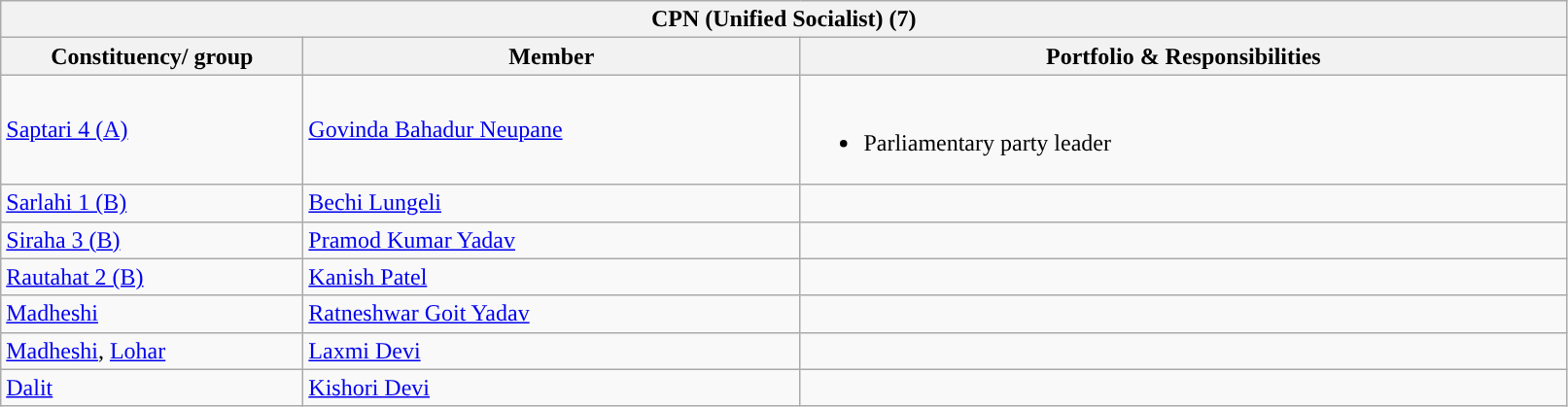<table class="wikitable sortable">
<tr>
<th colspan="3" style="width: 800pt; background:">CPN (Unified Socialist) (7)</th>
</tr>
<tr>
<th style="width:150pt;">Constituency/ group</th>
<th style="width:250pt;">Member</th>
<th>Portfolio & Responsibilities</th>
</tr>
<tr>
<td><a href='#'>Saptari 4 (A)</a></td>
<td><a href='#'>Govinda Bahadur Neupane</a></td>
<td><br><ul><li>Parliamentary party leader</li></ul></td>
</tr>
<tr>
<td><a href='#'>Sarlahi 1 (B)</a></td>
<td><a href='#'>Bechi Lungeli</a></td>
<td></td>
</tr>
<tr>
<td><a href='#'>Siraha 3 (B)</a></td>
<td><a href='#'>Pramod Kumar Yadav</a></td>
<td></td>
</tr>
<tr>
<td><a href='#'>Rautahat 2 (B)</a></td>
<td><a href='#'>Kanish Patel</a></td>
<td></td>
</tr>
<tr>
<td><a href='#'>Madheshi</a></td>
<td><a href='#'>Ratneshwar Goit Yadav</a></td>
<td></td>
</tr>
<tr>
<td><a href='#'>Madheshi</a>, <a href='#'>Lohar</a></td>
<td><a href='#'>Laxmi Devi</a></td>
<td></td>
</tr>
<tr>
<td><a href='#'>Dalit</a></td>
<td><a href='#'>Kishori Devi</a></td>
<td></td>
</tr>
</table>
